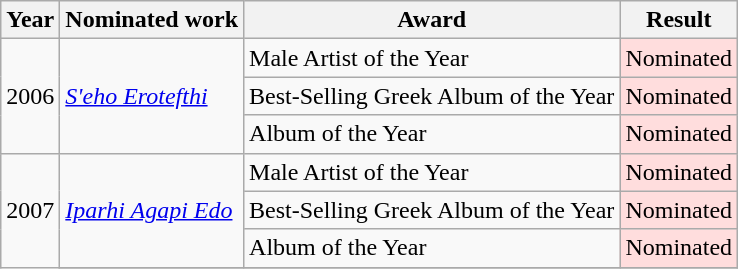<table class="wikitable">
<tr>
<th>Year</th>
<th>Nominated work</th>
<th>Award</th>
<th>Result</th>
</tr>
<tr>
<td rowspan="3">2006</td>
<td rowspan="3"><em><a href='#'>S'eho Erotefthi</a></em></td>
<td>Male Artist of the Year</td>
<td style="background: #ffdddd">Nominated</td>
</tr>
<tr>
<td>Best-Selling Greek Album of the Year</td>
<td style="background: #ffdddd">Nominated</td>
</tr>
<tr>
<td>Album of the Year</td>
<td style="background: #ffdddd">Nominated</td>
</tr>
<tr>
<td rowspan="4">2007</td>
<td rowspan="3"><em><a href='#'>Iparhi Agapi Edo</a></em></td>
<td>Male Artist of the Year</td>
<td style="background: #ffdddd">Nominated</td>
</tr>
<tr>
<td>Best-Selling Greek Album of the Year</td>
<td style="background: #ffdddd">Nominated</td>
</tr>
<tr>
<td>Album of the Year</td>
<td style="background: #ffdddd">Nominated</td>
</tr>
<tr>
</tr>
</table>
